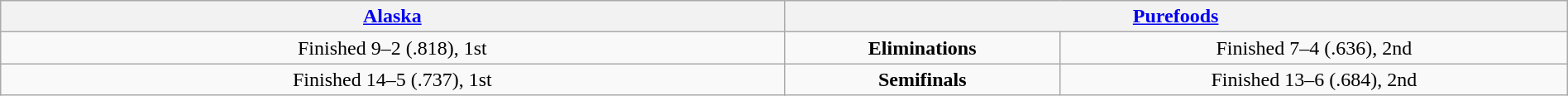<table class="wikitable" style="width:100%;">
<tr align=center>
<th colspan="2" style="width:45%;"><a href='#'>Alaska</a></th>
<th colspan="2" style="width:45%;"><a href='#'>Purefoods</a></th>
</tr>
<tr align=center>
<td>Finished 9–2 (.818), 1st</td>
<td colspan=2><strong>Eliminations</strong></td>
<td>Finished 7–4 (.636), 2nd</td>
</tr>
<tr align=center>
<td rowspan=2>Finished 14–5 (.737), 1st</td>
<td colspan=2><strong>Semifinals</strong></td>
<td>Finished 13–6 (.684), 2nd</td>
</tr>
</table>
